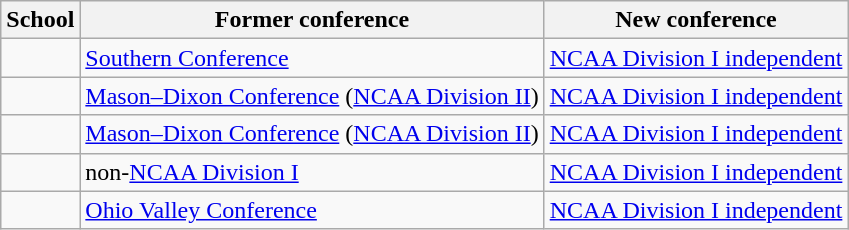<table class="wikitable sortable">
<tr>
<th>School</th>
<th>Former conference</th>
<th>New conference</th>
</tr>
<tr>
<td></td>
<td><a href='#'>Southern Conference</a></td>
<td><a href='#'>NCAA Division I independent</a></td>
</tr>
<tr>
<td></td>
<td><a href='#'>Mason–Dixon Conference</a> (<a href='#'>NCAA Division II</a>)</td>
<td><a href='#'>NCAA Division I independent</a></td>
</tr>
<tr>
<td></td>
<td><a href='#'>Mason–Dixon Conference</a> (<a href='#'>NCAA Division II</a>)</td>
<td><a href='#'>NCAA Division I independent</a></td>
</tr>
<tr>
<td></td>
<td>non-<a href='#'>NCAA Division I</a></td>
<td><a href='#'>NCAA Division I independent</a></td>
</tr>
<tr>
<td></td>
<td><a href='#'>Ohio Valley Conference</a></td>
<td><a href='#'>NCAA Division I independent</a></td>
</tr>
</table>
